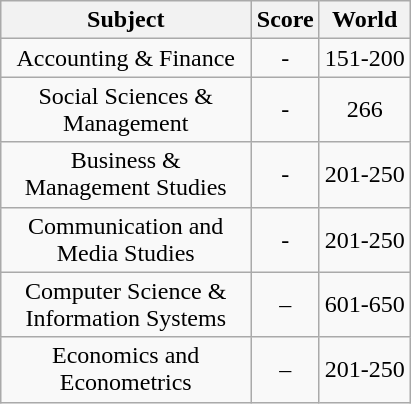<table class="wikitable" style="text-align:center; float: right; margin-left: 1em; clear: right">
<tr>
<th style="width: 10em;">Subject</th>
<th>Score</th>
<th>World</th>
</tr>
<tr>
<td>Accounting & Finance</td>
<td>-</td>
<td>151-200</td>
</tr>
<tr>
<td>Social Sciences & Management</td>
<td>-</td>
<td>266</td>
</tr>
<tr>
<td>Business & Management Studies</td>
<td>-</td>
<td>201-250</td>
</tr>
<tr>
<td>Communication and Media Studies</td>
<td>-</td>
<td>201-250</td>
</tr>
<tr>
<td>Computer Science & Information Systems</td>
<td>–</td>
<td>601-650</td>
</tr>
<tr>
<td>Economics and Econometrics</td>
<td>–</td>
<td>201-250</td>
</tr>
</table>
